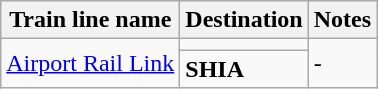<table class="wikitable">
<tr>
<th>Train line name</th>
<th>Destination</th>
<th>Notes</th>
</tr>
<tr>
<td rowspan="2"> <a href='#'>Airport Rail Link</a></td>
<td></td>
<td rowspan="2">-</td>
</tr>
<tr>
<td><strong>SHIA</strong></td>
</tr>
</table>
